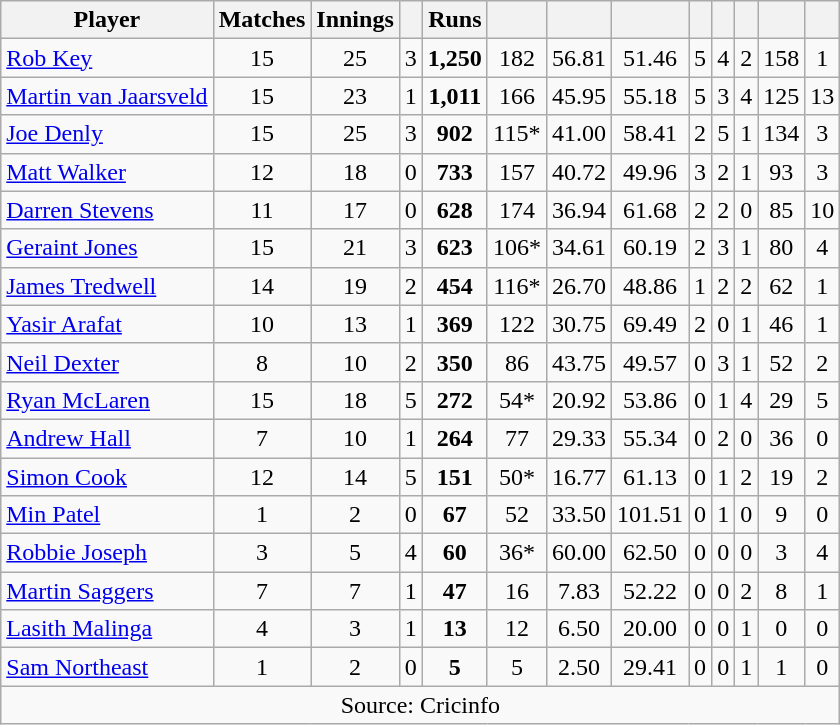<table class="wikitable" style="text-align:center">
<tr>
<th>Player</th>
<th>Matches</th>
<th>Innings</th>
<th></th>
<th>Runs</th>
<th></th>
<th></th>
<th></th>
<th></th>
<th></th>
<th></th>
<th></th>
<th></th>
</tr>
<tr>
<td align="left"><a href='#'>Rob Key</a></td>
<td>15</td>
<td>25</td>
<td>3</td>
<td><strong>1,250</strong></td>
<td>182</td>
<td>56.81</td>
<td>51.46</td>
<td>5</td>
<td>4</td>
<td>2</td>
<td>158</td>
<td>1</td>
</tr>
<tr>
<td align="left"><a href='#'>Martin van Jaarsveld</a></td>
<td>15</td>
<td>23</td>
<td>1</td>
<td><strong>1,011</strong></td>
<td>166</td>
<td>45.95</td>
<td>55.18</td>
<td>5</td>
<td>3</td>
<td>4</td>
<td>125</td>
<td>13</td>
</tr>
<tr>
<td align="left"><a href='#'>Joe Denly</a></td>
<td>15</td>
<td>25</td>
<td>3</td>
<td><strong>902</strong></td>
<td>115*</td>
<td>41.00</td>
<td>58.41</td>
<td>2</td>
<td>5</td>
<td>1</td>
<td>134</td>
<td>3</td>
</tr>
<tr>
<td align="left"><a href='#'>Matt Walker</a></td>
<td>12</td>
<td>18</td>
<td>0</td>
<td><strong>733</strong></td>
<td>157</td>
<td>40.72</td>
<td>49.96</td>
<td>3</td>
<td>2</td>
<td>1</td>
<td>93</td>
<td>3</td>
</tr>
<tr>
<td align="left"><a href='#'>Darren Stevens</a></td>
<td>11</td>
<td>17</td>
<td>0</td>
<td><strong>628</strong></td>
<td>174</td>
<td>36.94</td>
<td>61.68</td>
<td>2</td>
<td>2</td>
<td>0</td>
<td>85</td>
<td>10</td>
</tr>
<tr>
<td align="left"><a href='#'>Geraint Jones</a></td>
<td>15</td>
<td>21</td>
<td>3</td>
<td><strong>623</strong></td>
<td>106*</td>
<td>34.61</td>
<td>60.19</td>
<td>2</td>
<td>3</td>
<td>1</td>
<td>80</td>
<td>4</td>
</tr>
<tr>
<td align="left"><a href='#'>James Tredwell</a></td>
<td>14</td>
<td>19</td>
<td>2</td>
<td><strong>454</strong></td>
<td>116*</td>
<td>26.70</td>
<td>48.86</td>
<td>1</td>
<td>2</td>
<td>2</td>
<td>62</td>
<td>1</td>
</tr>
<tr>
<td align="left"><a href='#'>Yasir Arafat</a></td>
<td>10</td>
<td>13</td>
<td>1</td>
<td><strong>369</strong></td>
<td>122</td>
<td>30.75</td>
<td>69.49</td>
<td>2</td>
<td>0</td>
<td>1</td>
<td>46</td>
<td>1</td>
</tr>
<tr>
<td align="left"><a href='#'>Neil Dexter</a></td>
<td>8</td>
<td>10</td>
<td>2</td>
<td><strong>350</strong></td>
<td>86</td>
<td>43.75</td>
<td>49.57</td>
<td>0</td>
<td>3</td>
<td>1</td>
<td>52</td>
<td>2</td>
</tr>
<tr>
<td align="left"><a href='#'>Ryan McLaren</a></td>
<td>15</td>
<td>18</td>
<td>5</td>
<td><strong>272</strong></td>
<td>54*</td>
<td>20.92</td>
<td>53.86</td>
<td>0</td>
<td>1</td>
<td>4</td>
<td>29</td>
<td>5</td>
</tr>
<tr>
<td align="left"><a href='#'>Andrew Hall</a></td>
<td>7</td>
<td>10</td>
<td>1</td>
<td><strong>264</strong></td>
<td>77</td>
<td>29.33</td>
<td>55.34</td>
<td>0</td>
<td>2</td>
<td>0</td>
<td>36</td>
<td>0</td>
</tr>
<tr>
<td align="left"><a href='#'>Simon Cook</a></td>
<td>12</td>
<td>14</td>
<td>5</td>
<td><strong>151</strong></td>
<td>50*</td>
<td>16.77</td>
<td>61.13</td>
<td>0</td>
<td>1</td>
<td>2</td>
<td>19</td>
<td>2</td>
</tr>
<tr>
<td align="left"><a href='#'>Min Patel</a></td>
<td>1</td>
<td>2</td>
<td>0</td>
<td><strong>67</strong></td>
<td>52</td>
<td>33.50</td>
<td>101.51</td>
<td>0</td>
<td>1</td>
<td>0</td>
<td>9</td>
<td>0</td>
</tr>
<tr>
<td align="left"><a href='#'>Robbie Joseph</a></td>
<td>3</td>
<td>5</td>
<td>4</td>
<td><strong>60</strong></td>
<td>36*</td>
<td>60.00</td>
<td>62.50</td>
<td>0</td>
<td>0</td>
<td>0</td>
<td>3</td>
<td>4</td>
</tr>
<tr>
<td align="left"><a href='#'>Martin Saggers</a></td>
<td>7</td>
<td>7</td>
<td>1</td>
<td><strong>47</strong></td>
<td>16</td>
<td>7.83</td>
<td>52.22</td>
<td>0</td>
<td>0</td>
<td>2</td>
<td>8</td>
<td>1</td>
</tr>
<tr>
<td align="left"><a href='#'>Lasith Malinga</a></td>
<td>4</td>
<td>3</td>
<td>1</td>
<td><strong>13</strong></td>
<td>12</td>
<td>6.50</td>
<td>20.00</td>
<td>0</td>
<td>0</td>
<td>1</td>
<td>0</td>
<td>0</td>
</tr>
<tr>
<td align="left"><a href='#'>Sam Northeast</a></td>
<td>1</td>
<td>2</td>
<td>0</td>
<td><strong>5</strong></td>
<td>5</td>
<td>2.50</td>
<td>29.41</td>
<td>0</td>
<td>0</td>
<td>1</td>
<td>1</td>
<td>0</td>
</tr>
<tr>
<td colspan="13">Source: Cricinfo</td>
</tr>
</table>
